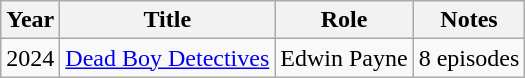<table class="wikitable">
<tr>
<th>Year</th>
<th>Title</th>
<th>Role</th>
<th>Notes</th>
</tr>
<tr>
<td>2024</td>
<td><a href='#'>Dead Boy Detectives</a></td>
<td>Edwin Payne</td>
<td>8 episodes</td>
</tr>
</table>
